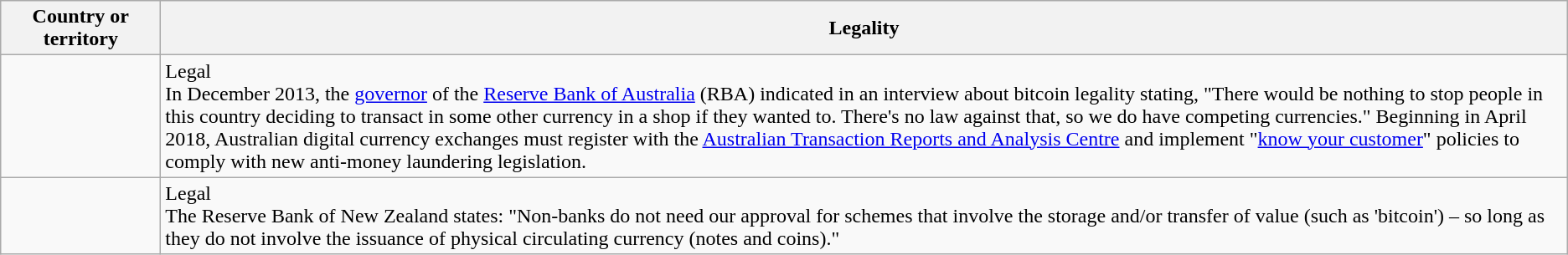<table class="wikitable sortable" style="text-align:left">
<tr>
<th style="width:120px;"><strong>Country or territory</strong></th>
<th><strong>Legality</strong></th>
</tr>
<tr>
<td></td>
<td> Legal<br>In December 2013, the <a href='#'>governor</a> of the <a href='#'>Reserve Bank of Australia</a> (RBA) indicated in an interview about bitcoin legality stating, "There would be nothing to stop people in this country deciding to transact in some other currency in a shop if they wanted to. There's no law against that, so we do have competing currencies." Beginning in April 2018, Australian digital currency exchanges must register with the <a href='#'>Australian Transaction Reports and Analysis Centre</a> and implement "<a href='#'>know your customer</a>" policies to comply with new anti-money laundering legislation.</td>
</tr>
<tr>
<td></td>
<td> Legal<br>The Reserve Bank of New Zealand states: "Non-banks do not need our approval for schemes that involve the storage and/or transfer of value (such as 'bitcoin') – so long as they do not involve the issuance of physical circulating currency (notes and coins)."</td>
</tr>
</table>
